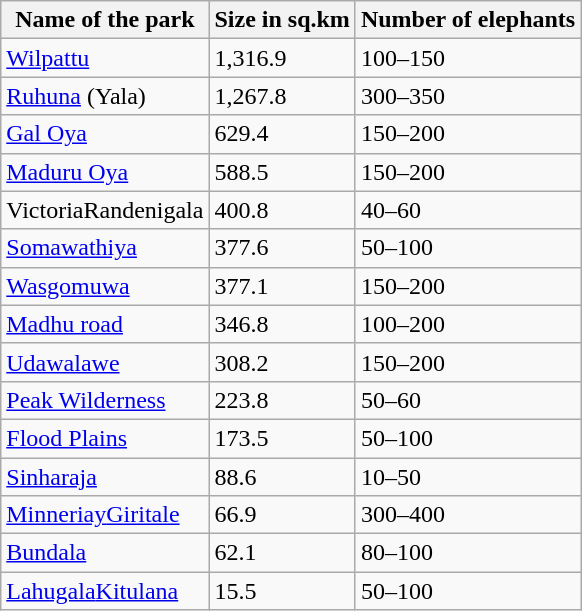<table class="wikitable sortable">
<tr>
<th>Name of the park</th>
<th>Size in sq.km</th>
<th>Number of elephants</th>
</tr>
<tr>
<td><a href='#'>Wilpattu</a></td>
<td>1,316.9</td>
<td>100–150</td>
</tr>
<tr>
<td><a href='#'>Ruhuna</a> (Yala)</td>
<td>1,267.8</td>
<td>300–350</td>
</tr>
<tr>
<td><a href='#'>Gal Oya</a></td>
<td>629.4</td>
<td>150–200</td>
</tr>
<tr>
<td><a href='#'>Maduru Oya</a></td>
<td>588.5</td>
<td>150–200</td>
</tr>
<tr>
<td>VictoriaRandenigala</td>
<td>400.8</td>
<td>40–60</td>
</tr>
<tr>
<td><a href='#'>Somawathiya</a></td>
<td>377.6</td>
<td>50–100</td>
</tr>
<tr>
<td><a href='#'>Wasgomuwa</a></td>
<td>377.1</td>
<td>150–200</td>
</tr>
<tr>
<td><a href='#'>Madhu road</a></td>
<td>346.8</td>
<td>100–200</td>
</tr>
<tr>
<td><a href='#'>Udawalawe</a></td>
<td>308.2</td>
<td>150–200</td>
</tr>
<tr>
<td><a href='#'>Peak Wilderness</a></td>
<td>223.8</td>
<td>50–60</td>
</tr>
<tr>
<td><a href='#'>Flood Plains</a></td>
<td>173.5</td>
<td>50–100</td>
</tr>
<tr>
<td><a href='#'>Sinharaja</a></td>
<td>88.6</td>
<td>10–50</td>
</tr>
<tr>
<td><a href='#'>Minneriay</a><a href='#'>Giritale</a></td>
<td>66.9</td>
<td>300–400</td>
</tr>
<tr>
<td><a href='#'>Bundala</a></td>
<td>62.1</td>
<td>80–100</td>
</tr>
<tr>
<td><a href='#'>Lahugala</a><a href='#'>Kitulana</a></td>
<td>15.5</td>
<td>50–100</td>
</tr>
</table>
